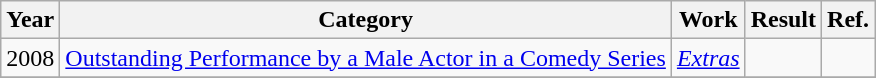<table class="wikitable">
<tr>
<th>Year</th>
<th>Category</th>
<th>Work</th>
<th>Result</th>
<th>Ref.</th>
</tr>
<tr>
<td>2008</td>
<td><a href='#'>Outstanding Performance by a Male Actor in a Comedy Series</a></td>
<td><em><a href='#'>Extras</a></em></td>
<td></td>
<td></td>
</tr>
<tr>
</tr>
</table>
